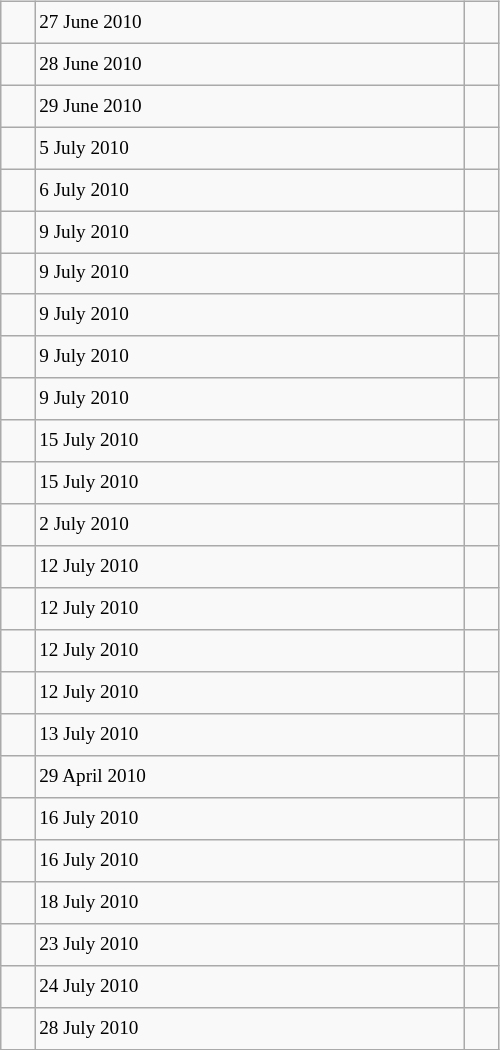<table class="wikitable" style="font-size: 80%; float: left; width: 26em; margin-right: 1em; height: 700px">
<tr>
<td></td>
<td>27 June 2010</td>
<td></td>
</tr>
<tr>
<td></td>
<td>28 June 2010</td>
<td></td>
</tr>
<tr>
<td></td>
<td>29 June 2010</td>
<td></td>
</tr>
<tr>
<td></td>
<td>5 July 2010</td>
<td></td>
</tr>
<tr>
<td></td>
<td>6 July 2010</td>
<td></td>
</tr>
<tr>
<td></td>
<td>9 July 2010</td>
<td></td>
</tr>
<tr>
<td></td>
<td>9 July 2010</td>
<td></td>
</tr>
<tr>
<td></td>
<td>9 July 2010</td>
<td></td>
</tr>
<tr>
<td></td>
<td>9 July 2010</td>
<td></td>
</tr>
<tr>
<td></td>
<td>9 July 2010</td>
<td></td>
</tr>
<tr>
<td></td>
<td>15 July 2010</td>
<td></td>
</tr>
<tr>
<td></td>
<td>15 July 2010</td>
<td></td>
</tr>
<tr>
<td></td>
<td>2 July 2010</td>
<td></td>
</tr>
<tr>
<td></td>
<td>12 July 2010</td>
<td></td>
</tr>
<tr>
<td></td>
<td>12 July 2010</td>
<td></td>
</tr>
<tr>
<td></td>
<td>12 July 2010</td>
<td></td>
</tr>
<tr>
<td></td>
<td>12 July 2010</td>
<td></td>
</tr>
<tr>
<td></td>
<td>13 July 2010</td>
<td></td>
</tr>
<tr>
<td></td>
<td>29 April 2010</td>
<td></td>
</tr>
<tr>
<td></td>
<td>16 July 2010</td>
<td></td>
</tr>
<tr>
<td></td>
<td>16 July 2010</td>
<td></td>
</tr>
<tr>
<td></td>
<td>18 July 2010</td>
<td></td>
</tr>
<tr>
<td></td>
<td>23 July 2010</td>
<td></td>
</tr>
<tr>
<td></td>
<td>24 July 2010</td>
<td></td>
</tr>
<tr>
<td></td>
<td>28 July 2010</td>
<td></td>
</tr>
</table>
